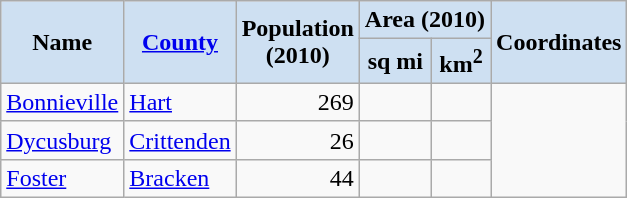<table class="wikitable sortable">
<tr>
<th style="background-color:#CEE0F2;" rowspan=2>Name</th>
<th style="background-color:#CEE0F2;" rowspan=2><a href='#'>County</a></th>
<th numbers style="background-color:#CEE0F2;" rowspan=2>Population<br>(2010)</th>
<th style="background-color:#CEE0F2;" colspan=2>Area (2010)</th>
<th style="background-color:#CEE0F2;" rowspan=2>Coordinates</th>
</tr>
<tr>
<th style="background-color:#CEE0F2;">sq mi</th>
<th style="background-color:#CEE0F2;">km<sup>2</sup></th>
</tr>
<tr>
<td><a href='#'>Bonnieville</a></td>
<td><a href='#'>Hart</a></td>
<td align=right>269</td>
<td></td>
<td></td>
</tr>
<tr>
<td><a href='#'>Dycusburg</a></td>
<td><a href='#'>Crittenden</a></td>
<td align=right>26</td>
<td></td>
<td></td>
</tr>
<tr>
<td><a href='#'>Foster</a></td>
<td><a href='#'>Bracken</a></td>
<td align=right>44</td>
<td></td>
<td></td>
</tr>
</table>
